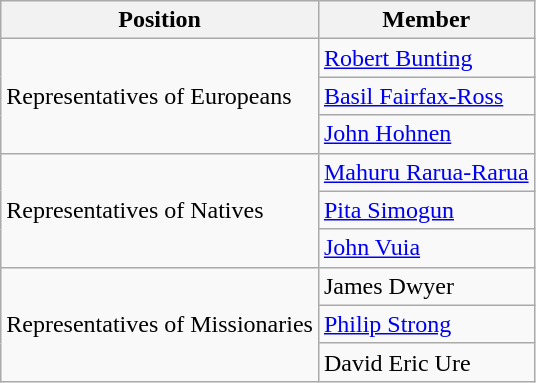<table class=wikitable>
<tr>
<th colspan=2>Position</th>
<th>Member</th>
</tr>
<tr>
<td colspan=2 rowspan=3>Representatives of Europeans</td>
<td><a href='#'>Robert Bunting</a></td>
</tr>
<tr>
<td><a href='#'>Basil Fairfax-Ross</a></td>
</tr>
<tr>
<td><a href='#'>John Hohnen</a></td>
</tr>
<tr>
<td colspan=2 rowspan=3>Representatives of Natives</td>
<td><a href='#'>Mahuru Rarua-Rarua</a></td>
</tr>
<tr>
<td><a href='#'>Pita Simogun</a></td>
</tr>
<tr>
<td><a href='#'>John Vuia</a></td>
</tr>
<tr>
<td colspan=2 rowspan=3>Representatives of Missionaries</td>
<td>James Dwyer</td>
</tr>
<tr>
<td><a href='#'>Philip Strong</a></td>
</tr>
<tr>
<td>David Eric Ure</td>
</tr>
</table>
